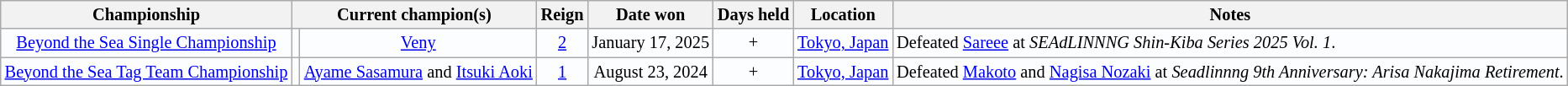<table class="wikitable" style="text-align:center; background:#fcfdff; font-size:85%;">
<tr>
<th>Championship</th>
<th colspan=2>Current champion(s)</th>
<th>Reign</th>
<th>Date won</th>
<th>Days held</th>
<th>Location</th>
<th>Notes</th>
</tr>
<tr>
<td><a href='#'>Beyond the Sea Single Championship</a></td>
<td></td>
<td><a href='#'>Veny</a></td>
<td><a href='#'>2</a></td>
<td>January 17, 2025</td>
<td>+</td>
<td><a href='#'>Tokyo, Japan</a></td>
<td align=left>Defeated <a href='#'>Sareee</a> at <em>SEAdLINNNG Shin-Kiba Series 2025 Vol. 1</em>.</td>
</tr>
<tr>
<td><a href='#'>Beyond the Sea Tag Team Championship</a></td>
<td><br></td>
<td><a href='#'>Ayame Sasamura</a> and <a href='#'>Itsuki Aoki</a></td>
<td><a href='#'>1<br></a></td>
<td>August 23, 2024</td>
<td>+</td>
<td><a href='#'>Tokyo, Japan</a></td>
<td align=left>Defeated <a href='#'>Makoto</a> and <a href='#'>Nagisa Nozaki</a> at <em>Seadlinnng 9th Anniversary: Arisa Nakajima Retirement</em>.</td>
</tr>
</table>
